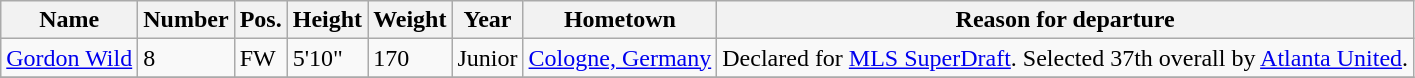<table class="wikitable sortable" border="1">
<tr>
<th>Name</th>
<th>Number</th>
<th>Pos.</th>
<th>Height</th>
<th>Weight</th>
<th>Year</th>
<th>Hometown</th>
<th class="unsortable">Reason for departure</th>
</tr>
<tr>
<td><a href='#'>Gordon Wild</a></td>
<td>8</td>
<td>FW</td>
<td>5'10"</td>
<td>170</td>
<td>Junior</td>
<td><a href='#'>Cologne, Germany</a></td>
<td>Declared for <a href='#'>MLS SuperDraft</a>. Selected 37th overall by <a href='#'>Atlanta United</a>.</td>
</tr>
<tr>
</tr>
</table>
